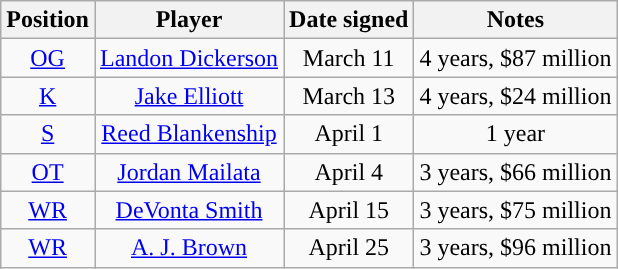<table class="wikitable" style="text-align:center">
<tr>
<th>Position</th>
<th>Player</th>
<th>Date signed</th>
<th>Notes</th>
</tr>
<tr>
<td><a href='#'>OG</a></td>
<td><a href='#'>Landon Dickerson</a></td>
<td>March 11</td>
<td>4 years, $87 million</td>
</tr>
<tr>
<td><a href='#'>K</a></td>
<td><a href='#'>Jake Elliott</a></td>
<td>March 13</td>
<td>4 years, $24 million</td>
</tr>
<tr>
<td><a href='#'>S</a></td>
<td><a href='#'>Reed Blankenship</a></td>
<td>April 1</td>
<td>1 year</td>
</tr>
<tr>
<td><a href='#'>OT</a></td>
<td><a href='#'>Jordan Mailata</a></td>
<td>April 4</td>
<td>3 years, $66 million</td>
</tr>
<tr>
<td><a href='#'>WR</a></td>
<td><a href='#'>DeVonta Smith</a></td>
<td>April 15</td>
<td>3 years, $75 million</td>
</tr>
<tr>
<td><a href='#'>WR</a></td>
<td><a href='#'>A. J. Brown</a></td>
<td>April 25</td>
<td>3 years, $96 million</td>
</tr>
</table>
